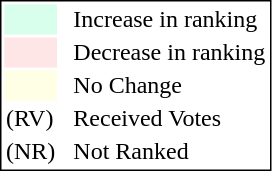<table style="border:1px solid black;">
<tr>
<td style="background:#D8FFEB; width:20px;"></td>
<td> </td>
<td>Increase in ranking</td>
</tr>
<tr>
<td style="background:#FFE6E6; width:20px;"></td>
<td> </td>
<td>Decrease in ranking</td>
</tr>
<tr>
<td style="background:#FFFFE6; width:20px;"></td>
<td> </td>
<td>No Change</td>
</tr>
<tr>
<td>(RV)</td>
<td> </td>
<td>Received Votes</td>
</tr>
<tr>
<td>(NR)</td>
<td> </td>
<td>Not Ranked</td>
</tr>
</table>
